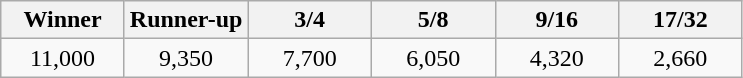<table class="wikitable" style="text-align:center">
<tr>
<th width="75">Winner</th>
<th width="75">Runner-up</th>
<th width="75">3/4</th>
<th width="75">5/8</th>
<th width="75">9/16</th>
<th width="75">17/32</th>
</tr>
<tr>
<td>11,000</td>
<td>9,350</td>
<td>7,700</td>
<td>6,050</td>
<td>4,320</td>
<td>2,660</td>
</tr>
</table>
